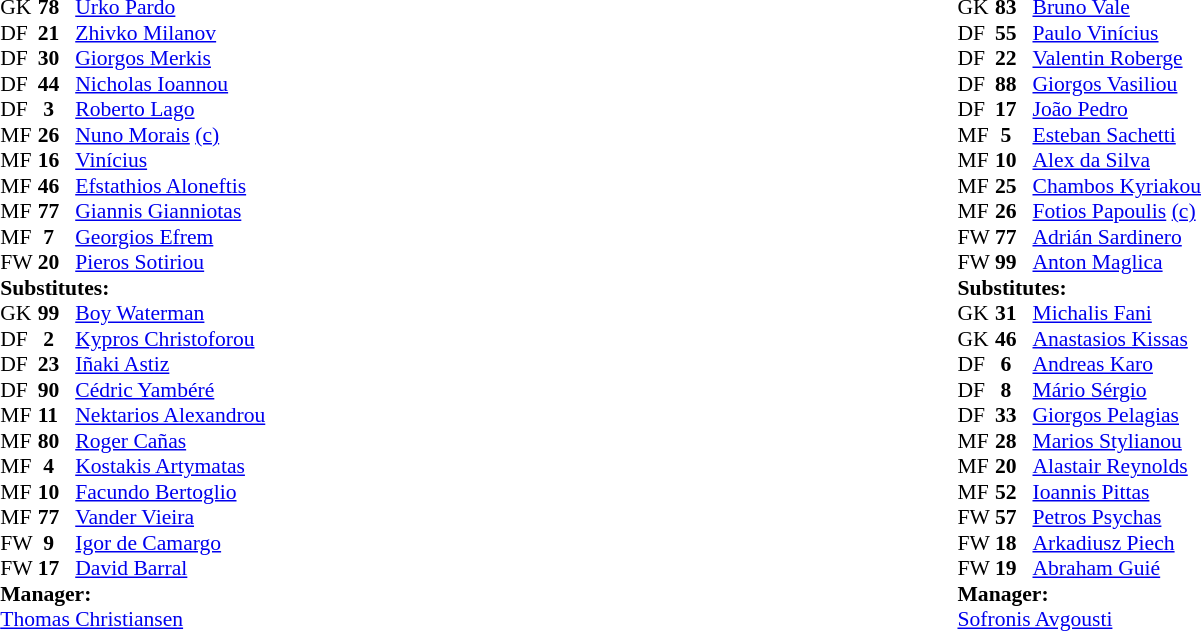<table width="100%">
<tr>
<td valign="top" width="50%"><br><table style="font-size: 90%" cellspacing="0" cellpadding="0" align="center">
<tr>
<th width="25"></th>
<th width="25"></th>
</tr>
<tr>
<td>GK</td>
<td><strong>78</strong></td>
<td>  <a href='#'>Urko Pardo</a></td>
</tr>
<tr>
<td>DF</td>
<td><strong>21</strong></td>
<td> <a href='#'>Zhivko Milanov</a></td>
</tr>
<tr>
<td>DF</td>
<td><strong>30</strong></td>
<td> <a href='#'>Giorgos Merkis</a></td>
</tr>
<tr>
<td>DF</td>
<td><strong>44</strong></td>
<td> <a href='#'>Nicholas Ioannou</a></td>
<td></td>
<td></td>
</tr>
<tr>
<td>DF</td>
<td><strong> 3</strong></td>
<td> <a href='#'>Roberto Lago</a></td>
</tr>
<tr>
<td>MF</td>
<td><strong>26</strong></td>
<td> <a href='#'>Nuno Morais</a>  <a href='#'>(c)</a></td>
<td></td>
</tr>
<tr>
<td>MF</td>
<td><strong>16</strong></td>
<td> <a href='#'>Vinícius</a></td>
<td></td>
</tr>
<tr>
<td>MF</td>
<td><strong>46</strong></td>
<td> <a href='#'>Efstathios Aloneftis</a></td>
</tr>
<tr>
<td>MF</td>
<td><strong>77</strong></td>
<td> <a href='#'>Giannis Gianniotas</a></td>
<td></td>
<td></td>
</tr>
<tr>
<td>MF</td>
<td><strong> 7</strong></td>
<td> <a href='#'>Georgios Efrem</a></td>
<td></td>
<td></td>
</tr>
<tr>
<td>FW</td>
<td><strong>20</strong></td>
<td> <a href='#'>Pieros Sotiriou</a></td>
</tr>
<tr>
<td colspan=4><strong>Substitutes:</strong></td>
</tr>
<tr>
<td>GK</td>
<td><strong>99</strong></td>
<td> <a href='#'>Boy Waterman</a></td>
</tr>
<tr>
<td>DF</td>
<td><strong> 2</strong></td>
<td> <a href='#'>Kypros Christoforou</a></td>
</tr>
<tr>
<td>DF</td>
<td><strong>23</strong></td>
<td> <a href='#'>Iñaki Astiz</a></td>
</tr>
<tr>
<td>DF</td>
<td><strong>90</strong></td>
<td> <a href='#'>Cédric Yambéré</a></td>
</tr>
<tr>
<td>MF</td>
<td><strong>11</strong></td>
<td> <a href='#'>Nektarios Alexandrou</a></td>
</tr>
<tr>
<td>MF</td>
<td><strong>80</strong></td>
<td> <a href='#'>Roger Cañas</a></td>
</tr>
<tr>
<td>MF</td>
<td><strong> 4</strong></td>
<td> <a href='#'>Kostakis Artymatas</a></td>
</tr>
<tr>
<td>MF</td>
<td><strong>10</strong></td>
<td> <a href='#'>Facundo Bertoglio</a></td>
<td></td>
<td></td>
</tr>
<tr>
<td>MF</td>
<td><strong>77</strong></td>
<td> <a href='#'>Vander Vieira</a></td>
<td></td>
<td></td>
</tr>
<tr>
<td>FW</td>
<td><strong> 9</strong></td>
<td> <a href='#'>Igor de Camargo</a></td>
<td></td>
<td></td>
</tr>
<tr>
<td>FW</td>
<td><strong>17</strong></td>
<td> <a href='#'>David Barral</a></td>
</tr>
<tr>
<td colspan=4><strong>Manager:</strong></td>
</tr>
<tr>
<td colspan="4"> <a href='#'>Thomas Christiansen</a></td>
</tr>
</table>
</td>
<td valign="top" width="50%"><br><table style="font-size: 90%" cellspacing="0" cellpadding="0" align="center">
<tr>
<th width="25"></th>
<th width="25"></th>
</tr>
<tr>
<td>GK</td>
<td><strong>83</strong></td>
<td> <a href='#'>Bruno Vale</a></td>
<td></td>
</tr>
<tr>
<td>DF</td>
<td><strong>55</strong></td>
<td> <a href='#'>Paulo Vinícius</a></td>
</tr>
<tr>
<td>DF</td>
<td><strong>22</strong></td>
<td> <a href='#'>Valentin Roberge</a></td>
</tr>
<tr>
<td>DF</td>
<td><strong>88</strong></td>
<td> <a href='#'>Giorgos Vasiliou</a></td>
<td></td>
</tr>
<tr>
<td>DF</td>
<td><strong>17</strong></td>
<td> <a href='#'>João Pedro</a></td>
<td></td>
<td></td>
</tr>
<tr>
<td>MF</td>
<td><strong> 5</strong></td>
<td> <a href='#'>Esteban Sachetti</a></td>
<td></td>
</tr>
<tr>
<td>MF</td>
<td><strong>10</strong></td>
<td> <a href='#'>Alex da Silva</a></td>
<td></td>
</tr>
<tr>
<td>MF</td>
<td><strong>25</strong></td>
<td> <a href='#'>Chambos Kyriakou</a></td>
</tr>
<tr>
<td>MF</td>
<td><strong>26</strong></td>
<td> <a href='#'>Fotios Papoulis</a> <a href='#'>(c)</a></td>
<td></td>
<td></td>
</tr>
<tr>
<td>FW</td>
<td><strong>77</strong></td>
<td> <a href='#'>Adrián Sardinero</a></td>
</tr>
<tr>
<td>FW</td>
<td><strong>99</strong></td>
<td> <a href='#'>Anton Maglica</a></td>
</tr>
<tr>
<td colspan=4><strong>Substitutes:</strong></td>
</tr>
<tr>
<td>GK</td>
<td><strong>31</strong></td>
<td> <a href='#'>Michalis Fani</a></td>
</tr>
<tr>
<td>GK</td>
<td><strong>46</strong></td>
<td> <a href='#'>Anastasios Kissas</a></td>
</tr>
<tr>
<td>DF</td>
<td><strong> 6</strong></td>
<td> <a href='#'>Andreas Karo</a></td>
</tr>
<tr>
<td>DF</td>
<td><strong> 8</strong></td>
<td> <a href='#'>Mário Sérgio</a></td>
<td></td>
<td></td>
</tr>
<tr>
<td>DF</td>
<td><strong>33</strong></td>
<td> <a href='#'>Giorgos Pelagias</a></td>
</tr>
<tr>
<td>MF</td>
<td><strong>28</strong></td>
<td> <a href='#'>Marios Stylianou</a></td>
</tr>
<tr>
<td>MF</td>
<td><strong>20</strong></td>
<td> <a href='#'>Alastair Reynolds</a></td>
</tr>
<tr>
<td>MF</td>
<td><strong>52</strong></td>
<td> <a href='#'>Ioannis Pittas</a></td>
</tr>
<tr>
<td>FW</td>
<td><strong>57</strong></td>
<td> <a href='#'>Petros Psychas</a></td>
</tr>
<tr>
<td>FW</td>
<td><strong>18</strong></td>
<td> <a href='#'>Arkadiusz Piech</a></td>
</tr>
<tr>
<td>FW</td>
<td><strong>19</strong></td>
<td> <a href='#'>Abraham Guié</a></td>
<td></td>
<td></td>
</tr>
<tr>
<td colspan=4><strong>Manager:</strong></td>
</tr>
<tr>
<td colspan="4"> <a href='#'>Sofronis Avgousti</a></td>
</tr>
</table>
</td>
</tr>
</table>
